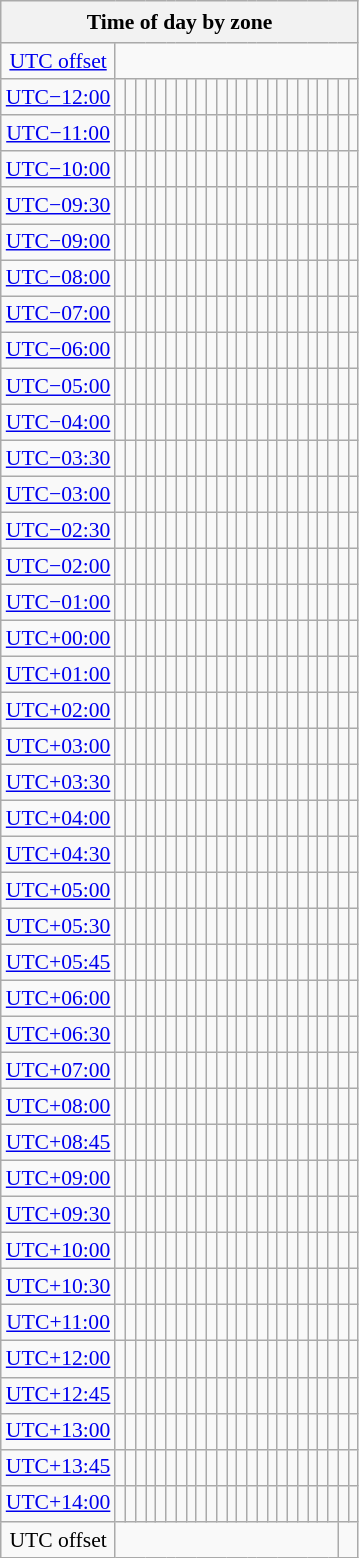<table class="wikitable collapsible collapsed nowrap" style="font-size:90%; line-height:1.2; text-align:center">
<tr>
<th colspan=25 style=line-height:1.5>Time of day by zone</th>
</tr>
<tr>
<td><a href='#'>UTC offset</a></td>
<td colspan=24></td>
</tr>
<tr>
<td><a href='#'>UTC−12:00</a></td>
<td></td>
<td></td>
<td></td>
<td></td>
<td></td>
<td></td>
<td></td>
<td></td>
<td></td>
<td></td>
<td></td>
<td></td>
<td></td>
<td></td>
<td></td>
<td></td>
<td></td>
<td></td>
<td></td>
<td></td>
<td></td>
<td></td>
<td></td>
<td></td>
</tr>
<tr>
<td><a href='#'>UTC−11:00</a></td>
<td></td>
<td></td>
<td></td>
<td></td>
<td></td>
<td></td>
<td></td>
<td></td>
<td></td>
<td></td>
<td></td>
<td></td>
<td></td>
<td></td>
<td></td>
<td></td>
<td></td>
<td></td>
<td></td>
<td></td>
<td></td>
<td></td>
<td></td>
<td></td>
</tr>
<tr>
<td><a href='#'>UTC−10:00</a></td>
<td></td>
<td></td>
<td></td>
<td></td>
<td></td>
<td></td>
<td></td>
<td></td>
<td></td>
<td></td>
<td></td>
<td></td>
<td></td>
<td></td>
<td></td>
<td></td>
<td></td>
<td></td>
<td></td>
<td></td>
<td></td>
<td></td>
<td></td>
<td></td>
</tr>
<tr>
<td><a href='#'>UTC−09:30</a></td>
<td></td>
<td></td>
<td></td>
<td></td>
<td></td>
<td></td>
<td></td>
<td></td>
<td></td>
<td></td>
<td></td>
<td></td>
<td></td>
<td></td>
<td></td>
<td></td>
<td></td>
<td></td>
<td></td>
<td></td>
<td></td>
<td></td>
<td></td>
<td></td>
</tr>
<tr>
<td><a href='#'>UTC−09:00</a></td>
<td></td>
<td></td>
<td></td>
<td></td>
<td></td>
<td></td>
<td></td>
<td></td>
<td></td>
<td></td>
<td></td>
<td></td>
<td></td>
<td></td>
<td></td>
<td></td>
<td></td>
<td></td>
<td></td>
<td></td>
<td></td>
<td></td>
<td></td>
<td></td>
</tr>
<tr>
<td><a href='#'>UTC−08:00</a></td>
<td></td>
<td></td>
<td></td>
<td></td>
<td></td>
<td></td>
<td></td>
<td></td>
<td></td>
<td></td>
<td></td>
<td></td>
<td></td>
<td></td>
<td></td>
<td></td>
<td></td>
<td></td>
<td></td>
<td></td>
<td></td>
<td></td>
<td></td>
<td></td>
</tr>
<tr>
<td><a href='#'>UTC−07:00</a></td>
<td></td>
<td></td>
<td></td>
<td></td>
<td></td>
<td></td>
<td></td>
<td></td>
<td></td>
<td></td>
<td></td>
<td></td>
<td></td>
<td></td>
<td></td>
<td></td>
<td></td>
<td></td>
<td></td>
<td></td>
<td></td>
<td></td>
<td></td>
<td></td>
</tr>
<tr>
<td><a href='#'>UTC−06:00</a></td>
<td></td>
<td></td>
<td></td>
<td></td>
<td></td>
<td></td>
<td></td>
<td></td>
<td></td>
<td></td>
<td></td>
<td></td>
<td></td>
<td></td>
<td></td>
<td></td>
<td></td>
<td></td>
<td></td>
<td></td>
<td></td>
<td></td>
<td></td>
<td></td>
</tr>
<tr>
<td><a href='#'>UTC−05:00</a></td>
<td></td>
<td></td>
<td></td>
<td></td>
<td></td>
<td></td>
<td></td>
<td></td>
<td></td>
<td></td>
<td></td>
<td></td>
<td></td>
<td></td>
<td></td>
<td></td>
<td></td>
<td></td>
<td></td>
<td></td>
<td></td>
<td></td>
<td></td>
<td></td>
</tr>
<tr>
<td><a href='#'>UTC−04:00</a></td>
<td></td>
<td></td>
<td></td>
<td></td>
<td></td>
<td></td>
<td></td>
<td></td>
<td></td>
<td></td>
<td></td>
<td></td>
<td></td>
<td></td>
<td></td>
<td></td>
<td></td>
<td></td>
<td></td>
<td></td>
<td></td>
<td></td>
<td></td>
<td></td>
</tr>
<tr>
<td><a href='#'>UTC−03:30</a></td>
<td></td>
<td></td>
<td></td>
<td></td>
<td></td>
<td></td>
<td></td>
<td></td>
<td></td>
<td></td>
<td></td>
<td></td>
<td></td>
<td></td>
<td></td>
<td></td>
<td></td>
<td></td>
<td></td>
<td></td>
<td></td>
<td></td>
<td></td>
<td></td>
</tr>
<tr>
<td><a href='#'>UTC−03:00</a></td>
<td></td>
<td></td>
<td></td>
<td></td>
<td></td>
<td></td>
<td></td>
<td></td>
<td></td>
<td></td>
<td></td>
<td></td>
<td></td>
<td></td>
<td></td>
<td></td>
<td></td>
<td></td>
<td></td>
<td></td>
<td></td>
<td></td>
<td></td>
<td></td>
</tr>
<tr>
<td><a href='#'>UTC−02:30</a></td>
<td></td>
<td></td>
<td></td>
<td></td>
<td></td>
<td></td>
<td></td>
<td></td>
<td></td>
<td></td>
<td></td>
<td></td>
<td></td>
<td></td>
<td></td>
<td></td>
<td></td>
<td></td>
<td></td>
<td></td>
<td></td>
<td></td>
<td></td>
<td></td>
</tr>
<tr>
<td><a href='#'>UTC−02:00</a></td>
<td></td>
<td></td>
<td></td>
<td></td>
<td></td>
<td></td>
<td></td>
<td></td>
<td></td>
<td></td>
<td></td>
<td></td>
<td></td>
<td></td>
<td></td>
<td></td>
<td></td>
<td></td>
<td></td>
<td></td>
<td></td>
<td></td>
<td></td>
<td></td>
</tr>
<tr>
<td><a href='#'>UTC−01:00</a></td>
<td></td>
<td></td>
<td></td>
<td></td>
<td></td>
<td></td>
<td></td>
<td></td>
<td></td>
<td></td>
<td></td>
<td></td>
<td></td>
<td></td>
<td></td>
<td></td>
<td></td>
<td></td>
<td></td>
<td></td>
<td></td>
<td></td>
<td></td>
<td></td>
</tr>
<tr>
<td><a href='#'>UTC+00:00</a></td>
<td></td>
<td></td>
<td></td>
<td></td>
<td></td>
<td></td>
<td></td>
<td></td>
<td></td>
<td></td>
<td></td>
<td></td>
<td></td>
<td></td>
<td></td>
<td></td>
<td></td>
<td></td>
<td></td>
<td></td>
<td></td>
<td></td>
<td></td>
<td></td>
</tr>
<tr>
<td><a href='#'>UTC+01:00</a></td>
<td></td>
<td></td>
<td></td>
<td></td>
<td></td>
<td></td>
<td></td>
<td></td>
<td></td>
<td></td>
<td></td>
<td></td>
<td></td>
<td></td>
<td></td>
<td></td>
<td></td>
<td></td>
<td></td>
<td></td>
<td></td>
<td></td>
<td></td>
<td></td>
</tr>
<tr>
<td><a href='#'>UTC+02:00</a></td>
<td></td>
<td></td>
<td></td>
<td></td>
<td></td>
<td></td>
<td></td>
<td></td>
<td></td>
<td></td>
<td></td>
<td></td>
<td></td>
<td></td>
<td></td>
<td></td>
<td></td>
<td></td>
<td></td>
<td></td>
<td></td>
<td></td>
<td></td>
<td></td>
</tr>
<tr>
<td><a href='#'>UTC+03:00</a></td>
<td></td>
<td></td>
<td></td>
<td></td>
<td></td>
<td></td>
<td></td>
<td></td>
<td></td>
<td></td>
<td></td>
<td></td>
<td></td>
<td></td>
<td></td>
<td></td>
<td></td>
<td></td>
<td></td>
<td></td>
<td></td>
<td></td>
<td></td>
<td></td>
</tr>
<tr>
<td><a href='#'>UTC+03:30</a></td>
<td></td>
<td></td>
<td></td>
<td></td>
<td></td>
<td></td>
<td></td>
<td></td>
<td></td>
<td></td>
<td></td>
<td></td>
<td></td>
<td></td>
<td></td>
<td></td>
<td></td>
<td></td>
<td></td>
<td></td>
<td></td>
<td></td>
<td></td>
<td></td>
</tr>
<tr>
<td><a href='#'>UTC+04:00</a></td>
<td></td>
<td></td>
<td></td>
<td></td>
<td></td>
<td></td>
<td></td>
<td></td>
<td></td>
<td></td>
<td></td>
<td></td>
<td></td>
<td></td>
<td></td>
<td></td>
<td></td>
<td></td>
<td></td>
<td></td>
<td></td>
<td></td>
<td></td>
<td></td>
</tr>
<tr>
<td><a href='#'>UTC+04:30</a></td>
<td></td>
<td></td>
<td></td>
<td></td>
<td></td>
<td></td>
<td></td>
<td></td>
<td></td>
<td></td>
<td></td>
<td></td>
<td></td>
<td></td>
<td></td>
<td></td>
<td></td>
<td></td>
<td></td>
<td></td>
<td></td>
<td></td>
<td></td>
<td></td>
</tr>
<tr>
<td><a href='#'>UTC+05:00</a></td>
<td></td>
<td></td>
<td></td>
<td></td>
<td></td>
<td></td>
<td></td>
<td></td>
<td></td>
<td></td>
<td></td>
<td></td>
<td></td>
<td></td>
<td></td>
<td></td>
<td></td>
<td></td>
<td></td>
<td></td>
<td></td>
<td></td>
<td></td>
<td></td>
</tr>
<tr>
<td><a href='#'>UTC+05:30</a></td>
<td></td>
<td></td>
<td></td>
<td></td>
<td></td>
<td></td>
<td></td>
<td></td>
<td></td>
<td></td>
<td></td>
<td></td>
<td></td>
<td></td>
<td></td>
<td></td>
<td></td>
<td></td>
<td></td>
<td></td>
<td></td>
<td></td>
<td></td>
<td></td>
</tr>
<tr>
<td><a href='#'>UTC+05:45</a></td>
<td></td>
<td></td>
<td></td>
<td></td>
<td></td>
<td></td>
<td></td>
<td></td>
<td></td>
<td></td>
<td></td>
<td></td>
<td></td>
<td></td>
<td></td>
<td></td>
<td></td>
<td></td>
<td></td>
<td></td>
<td></td>
<td></td>
<td></td>
<td></td>
</tr>
<tr>
<td><a href='#'>UTC+06:00</a></td>
<td></td>
<td></td>
<td></td>
<td></td>
<td></td>
<td></td>
<td></td>
<td></td>
<td></td>
<td></td>
<td></td>
<td></td>
<td></td>
<td></td>
<td></td>
<td></td>
<td></td>
<td></td>
<td></td>
<td></td>
<td></td>
<td></td>
<td></td>
<td></td>
</tr>
<tr>
<td><a href='#'>UTC+06:30</a></td>
<td></td>
<td></td>
<td></td>
<td></td>
<td></td>
<td></td>
<td></td>
<td></td>
<td></td>
<td></td>
<td></td>
<td></td>
<td></td>
<td></td>
<td></td>
<td></td>
<td></td>
<td></td>
<td></td>
<td></td>
<td></td>
<td></td>
<td></td>
<td></td>
</tr>
<tr>
<td><a href='#'>UTC+07:00</a></td>
<td></td>
<td></td>
<td></td>
<td></td>
<td></td>
<td></td>
<td></td>
<td></td>
<td></td>
<td></td>
<td></td>
<td></td>
<td></td>
<td></td>
<td></td>
<td></td>
<td></td>
<td></td>
<td></td>
<td></td>
<td></td>
<td></td>
<td></td>
<td></td>
</tr>
<tr>
<td><a href='#'>UTC+08:00</a></td>
<td></td>
<td></td>
<td></td>
<td></td>
<td></td>
<td></td>
<td></td>
<td></td>
<td></td>
<td></td>
<td></td>
<td></td>
<td></td>
<td></td>
<td></td>
<td></td>
<td></td>
<td></td>
<td></td>
<td></td>
<td></td>
<td></td>
<td></td>
<td></td>
</tr>
<tr>
<td><a href='#'>UTC+08:45</a></td>
<td></td>
<td></td>
<td></td>
<td></td>
<td></td>
<td></td>
<td></td>
<td></td>
<td></td>
<td></td>
<td></td>
<td></td>
<td></td>
<td></td>
<td></td>
<td></td>
<td></td>
<td></td>
<td></td>
<td></td>
<td></td>
<td></td>
<td></td>
<td></td>
</tr>
<tr>
<td><a href='#'>UTC+09:00</a></td>
<td></td>
<td></td>
<td></td>
<td></td>
<td></td>
<td></td>
<td></td>
<td></td>
<td></td>
<td></td>
<td></td>
<td></td>
<td></td>
<td></td>
<td></td>
<td></td>
<td></td>
<td></td>
<td></td>
<td></td>
<td></td>
<td></td>
<td></td>
<td></td>
</tr>
<tr>
<td><a href='#'>UTC+09:30</a></td>
<td></td>
<td></td>
<td></td>
<td></td>
<td></td>
<td></td>
<td></td>
<td></td>
<td></td>
<td></td>
<td></td>
<td></td>
<td></td>
<td></td>
<td></td>
<td></td>
<td></td>
<td></td>
<td></td>
<td></td>
<td></td>
<td></td>
<td></td>
<td></td>
</tr>
<tr>
<td><a href='#'>UTC+10:00</a></td>
<td></td>
<td></td>
<td></td>
<td></td>
<td></td>
<td></td>
<td></td>
<td></td>
<td></td>
<td></td>
<td></td>
<td></td>
<td></td>
<td></td>
<td></td>
<td></td>
<td></td>
<td></td>
<td></td>
<td></td>
<td></td>
<td></td>
<td></td>
<td></td>
</tr>
<tr>
<td><a href='#'>UTC+10:30</a></td>
<td></td>
<td></td>
<td></td>
<td></td>
<td></td>
<td></td>
<td></td>
<td></td>
<td></td>
<td></td>
<td></td>
<td></td>
<td></td>
<td></td>
<td></td>
<td></td>
<td></td>
<td></td>
<td></td>
<td></td>
<td></td>
<td></td>
<td></td>
<td></td>
</tr>
<tr>
<td><a href='#'>UTC+11:00</a></td>
<td></td>
<td></td>
<td></td>
<td></td>
<td></td>
<td></td>
<td></td>
<td></td>
<td></td>
<td></td>
<td></td>
<td></td>
<td></td>
<td></td>
<td></td>
<td></td>
<td></td>
<td></td>
<td></td>
<td></td>
<td></td>
<td></td>
<td></td>
<td></td>
</tr>
<tr>
<td><a href='#'>UTC+12:00</a></td>
<td></td>
<td></td>
<td></td>
<td></td>
<td></td>
<td></td>
<td></td>
<td></td>
<td></td>
<td></td>
<td></td>
<td></td>
<td></td>
<td></td>
<td></td>
<td></td>
<td></td>
<td></td>
<td></td>
<td></td>
<td></td>
<td></td>
<td></td>
<td></td>
</tr>
<tr>
<td><a href='#'>UTC+12:45</a></td>
<td></td>
<td></td>
<td></td>
<td></td>
<td></td>
<td></td>
<td></td>
<td></td>
<td></td>
<td></td>
<td></td>
<td></td>
<td></td>
<td></td>
<td></td>
<td></td>
<td></td>
<td></td>
<td></td>
<td></td>
<td></td>
<td></td>
<td></td>
<td></td>
</tr>
<tr>
<td><a href='#'>UTC+13:00</a></td>
<td></td>
<td></td>
<td></td>
<td></td>
<td></td>
<td></td>
<td></td>
<td></td>
<td></td>
<td></td>
<td></td>
<td></td>
<td></td>
<td></td>
<td></td>
<td></td>
<td></td>
<td></td>
<td></td>
<td></td>
<td></td>
<td></td>
<td></td>
<td></td>
</tr>
<tr>
<td><a href='#'>UTC+13:45</a></td>
<td></td>
<td></td>
<td></td>
<td></td>
<td></td>
<td></td>
<td></td>
<td></td>
<td></td>
<td></td>
<td></td>
<td></td>
<td></td>
<td></td>
<td></td>
<td></td>
<td></td>
<td></td>
<td></td>
<td></td>
<td></td>
<td></td>
<td></td>
<td></td>
</tr>
<tr>
<td><a href='#'>UTC+14:00</a></td>
<td></td>
<td></td>
<td></td>
<td></td>
<td></td>
<td></td>
<td></td>
<td></td>
<td></td>
<td></td>
<td></td>
<td></td>
<td></td>
<td></td>
<td></td>
<td></td>
<td></td>
<td></td>
<td></td>
<td></td>
<td></td>
<td></td>
<td></td>
<td></td>
</tr>
<tr>
<td>UTC offset</td>
<td colspan=22></td>
<td colspan=2></td>
</tr>
</table>
